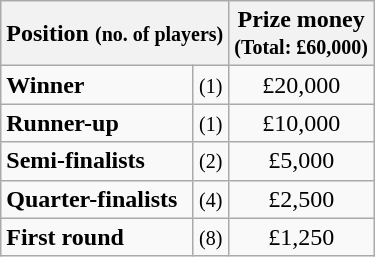<table class="wikitable">
<tr>
<th colspan=2>Position <small>(no. of players)</small></th>
<th>Prize money<br><small>(Total: £60,000)</small></th>
</tr>
<tr>
<td><strong>Winner</strong></td>
<td align=center><small>(1)</small></td>
<td align=center>£20,000</td>
</tr>
<tr>
<td><strong>Runner-up</strong></td>
<td align=center><small>(1)</small></td>
<td align=center>£10,000</td>
</tr>
<tr>
<td><strong>Semi-finalists</strong></td>
<td align=center><small>(2)</small></td>
<td align=center>£5,000</td>
</tr>
<tr>
<td><strong>Quarter-finalists</strong></td>
<td align=center><small>(4)</small></td>
<td align=center>£2,500</td>
</tr>
<tr>
<td><strong>First round</strong></td>
<td align=center><small>(8)</small></td>
<td align=center>£1,250</td>
</tr>
</table>
